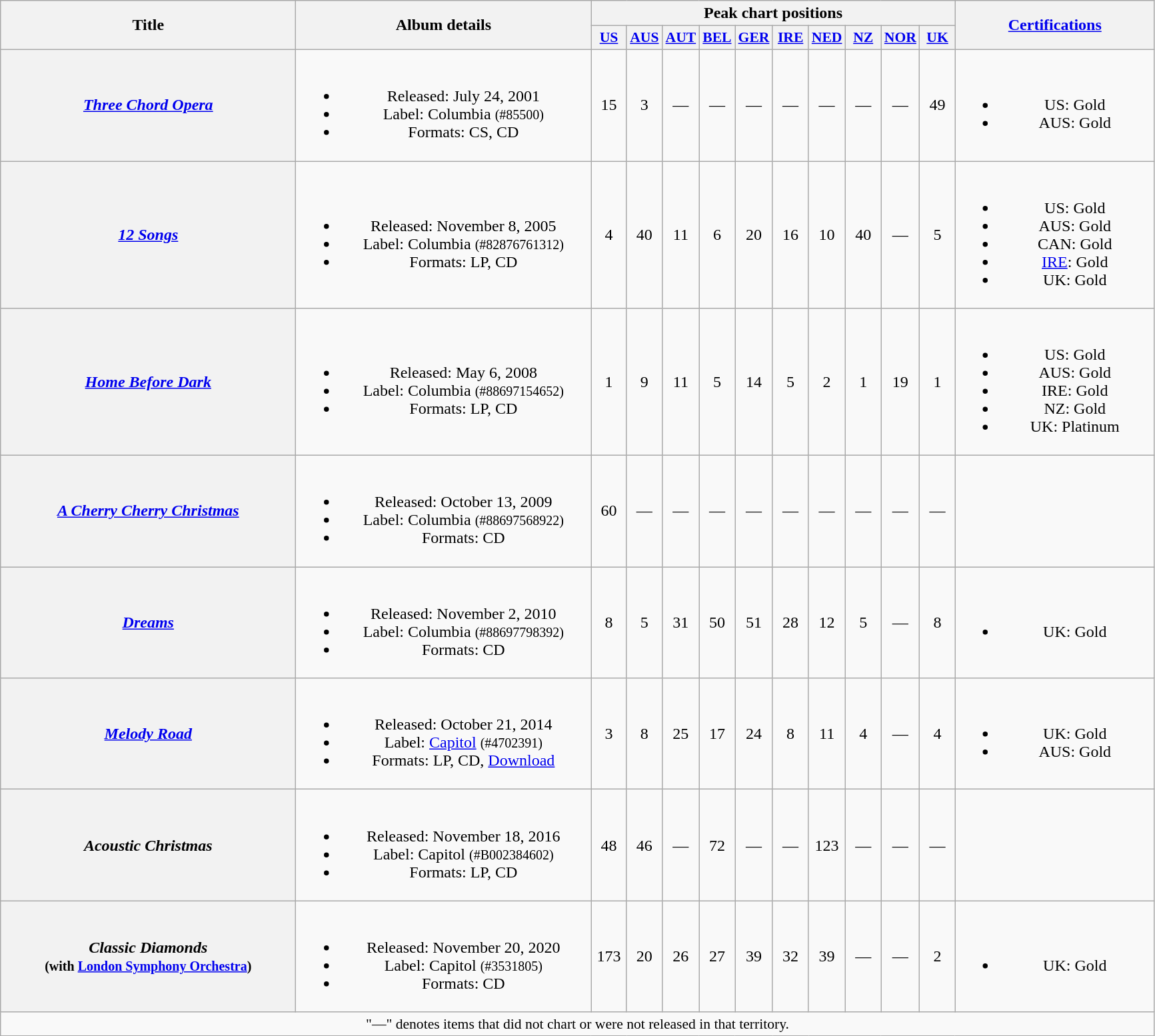<table class="wikitable plainrowheaders" style="text-align:center;">
<tr>
<th scope="col" rowspan="2" style="width:18em;">Title</th>
<th scope="col" rowspan="2" style="width:18em;">Album details</th>
<th scope="col" colspan="10">Peak chart positions</th>
<th scope="col" rowspan="2" style="width:12em;"><a href='#'>Certifications</a></th>
</tr>
<tr>
<th style="width:2em;font-size:90%;"><a href='#'>US</a><br></th>
<th style="width:2em;font-size:90%;"><a href='#'>AUS</a><br></th>
<th style="width:2em;font-size:90%;"><a href='#'>AUT</a><br></th>
<th style="width:2em;font-size:90%;"><a href='#'>BEL</a><br></th>
<th style="width:2em;font-size:90%;"><a href='#'>GER</a><br></th>
<th style="width:2em;font-size:90%;"><a href='#'>IRE</a><br></th>
<th style="width:2em;font-size:90%;"><a href='#'>NED</a><br></th>
<th style="width:2em;font-size:90%;"><a href='#'>NZ</a><br></th>
<th style="width:2em;font-size:90%;"><a href='#'>NOR</a><br></th>
<th style="width:2em;font-size:90%;"><a href='#'>UK</a><br></th>
</tr>
<tr>
<th scope="row"><em><a href='#'>Three Chord Opera</a></em></th>
<td><br><ul><li>Released: July 24, 2001</li><li>Label: Columbia <small>(#85500)</small></li><li>Formats: CS, CD</li></ul></td>
<td>15</td>
<td>3</td>
<td>—</td>
<td>—</td>
<td>—</td>
<td>—</td>
<td>—</td>
<td>—</td>
<td>—</td>
<td>49</td>
<td><br><ul><li>US: Gold</li><li>AUS: Gold</li></ul></td>
</tr>
<tr>
<th scope="row"><em><a href='#'>12 Songs</a></em></th>
<td><br><ul><li>Released: November 8, 2005</li><li>Label: Columbia <small>(#82876761312)</small></li><li>Formats: LP, CD</li></ul></td>
<td>4</td>
<td>40</td>
<td>11</td>
<td>6</td>
<td>20</td>
<td>16</td>
<td>10</td>
<td>40</td>
<td>—</td>
<td>5</td>
<td><br><ul><li>US: Gold</li><li>AUS: Gold</li><li>CAN: Gold</li><li><a href='#'>IRE</a>: Gold</li><li>UK: Gold</li></ul></td>
</tr>
<tr>
<th scope="row"><em><a href='#'>Home Before Dark</a></em></th>
<td><br><ul><li>Released: May 6, 2008</li><li>Label: Columbia <small>(#88697154652)</small></li><li>Formats: LP, CD</li></ul></td>
<td>1</td>
<td>9</td>
<td>11</td>
<td>5</td>
<td>14</td>
<td>5</td>
<td>2</td>
<td>1</td>
<td>19</td>
<td>1</td>
<td><br><ul><li>US: Gold</li><li>AUS: Gold</li><li>IRE: Gold</li><li>NZ: Gold</li><li>UK: Platinum</li></ul></td>
</tr>
<tr>
<th scope="row"><em><a href='#'>A Cherry Cherry Christmas</a></em></th>
<td><br><ul><li>Released: October 13, 2009</li><li>Label: Columbia <small>(#88697568922)</small></li><li>Formats: CD</li></ul></td>
<td>60</td>
<td>—</td>
<td>—</td>
<td>—</td>
<td>—</td>
<td>—</td>
<td>—</td>
<td>—</td>
<td>—</td>
<td>—</td>
<td></td>
</tr>
<tr>
<th scope="row"><em><a href='#'>Dreams</a></em></th>
<td><br><ul><li>Released: November 2, 2010</li><li>Label: Columbia <small>(#88697798392)</small></li><li>Formats: CD</li></ul></td>
<td>8</td>
<td>5</td>
<td>31</td>
<td>50</td>
<td>51</td>
<td>28</td>
<td>12</td>
<td>5</td>
<td>—</td>
<td>8</td>
<td><br><ul><li>UK: Gold</li></ul></td>
</tr>
<tr>
<th scope="row"><em><a href='#'>Melody Road</a></em></th>
<td><br><ul><li>Released: October 21, 2014</li><li>Label: <a href='#'>Capitol</a> <small>(#4702391)</small></li><li>Formats: LP, CD, <a href='#'>Download</a></li></ul></td>
<td>3</td>
<td>8</td>
<td>25</td>
<td>17</td>
<td>24</td>
<td>8</td>
<td>11</td>
<td>4</td>
<td>—</td>
<td>4</td>
<td><br><ul><li>UK: Gold</li><li>AUS: Gold</li></ul></td>
</tr>
<tr>
<th scope="row"><em>Acoustic Christmas</em></th>
<td><br><ul><li>Released: November 18, 2016</li><li>Label: Capitol <small>(#B002384602)</small></li><li>Formats: LP, CD</li></ul></td>
<td>48</td>
<td>46</td>
<td>—</td>
<td>72</td>
<td>—</td>
<td>—</td>
<td>123</td>
<td>—</td>
<td>—</td>
<td>—</td>
<td></td>
</tr>
<tr>
<th scope="row"><em>Classic Diamonds</em><br><small>(with <a href='#'>London Symphony Orchestra</a>)</small></th>
<td><br><ul><li>Released: November 20, 2020</li><li>Label: Capitol <small>(#3531805)</small></li><li>Formats: CD</li></ul></td>
<td>173</td>
<td>20</td>
<td>26</td>
<td>27</td>
<td>39</td>
<td>32</td>
<td>39</td>
<td>—</td>
<td>—</td>
<td>2</td>
<td><br><ul><li>UK: Gold</li></ul></td>
</tr>
<tr>
<td align="center" colspan="15" style="font-size:90%">"—" denotes items that did not chart or were not released in that territory.</td>
</tr>
</table>
